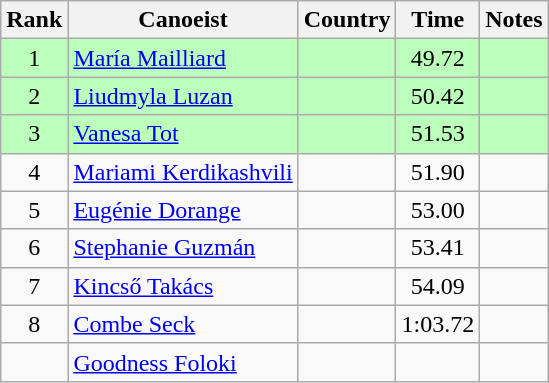<table class="wikitable" style="text-align:center">
<tr>
<th>Rank</th>
<th>Canoeist</th>
<th>Country</th>
<th>Time</th>
<th>Notes</th>
</tr>
<tr bgcolor=bbffbb>
<td>1</td>
<td align="left"><a href='#'>María Mailliard</a></td>
<td align="left"></td>
<td>49.72</td>
<td></td>
</tr>
<tr bgcolor=bbffbb>
<td>2</td>
<td align="left"><a href='#'>Liudmyla Luzan</a></td>
<td align="left"></td>
<td>50.42</td>
<td></td>
</tr>
<tr bgcolor=bbffbb>
<td>3</td>
<td align="left"><a href='#'>Vanesa Tot</a></td>
<td align="left"></td>
<td>51.53</td>
<td></td>
</tr>
<tr>
<td>4</td>
<td align="left"><a href='#'>Mariami Kerdikashvili</a></td>
<td align="left"></td>
<td>51.90</td>
<td></td>
</tr>
<tr>
<td>5</td>
<td align="left"><a href='#'>Eugénie Dorange</a></td>
<td align="left"></td>
<td>53.00</td>
<td></td>
</tr>
<tr>
<td>6</td>
<td align="left"><a href='#'>Stephanie Guzmán</a></td>
<td align="left"></td>
<td>53.41</td>
<td></td>
</tr>
<tr>
<td>7</td>
<td align="left"><a href='#'>Kincső Takács</a></td>
<td align="left"></td>
<td>54.09</td>
<td></td>
</tr>
<tr>
<td>8</td>
<td align="left"><a href='#'>Combe Seck</a></td>
<td align="left"></td>
<td>1:03.72</td>
<td></td>
</tr>
<tr>
<td></td>
<td align="left"><a href='#'>Goodness Foloki</a></td>
<td align="left"></td>
<td></td>
<td></td>
</tr>
</table>
